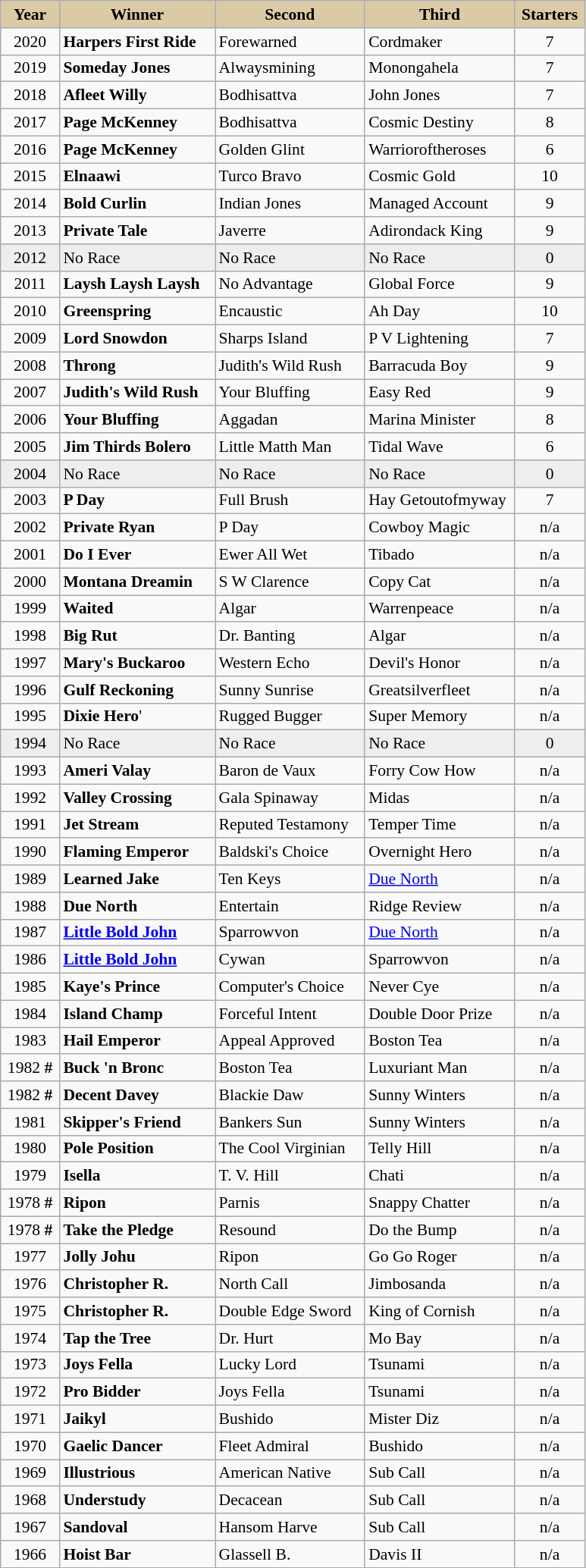<table class = "wikitable sortable" | border="1" cellpadding="0" style="border-collapse: collapse; font-size:90%">
<tr bgcolor="#DACAA5" align="center">
<td width="45px"><strong>Year</strong> <br></td>
<td width="130px"><strong>Winner</strong> <br></td>
<td width="125px"><strong>Second</strong> <br></td>
<td width="125px"><strong>Third</strong> <br></td>
<td width="55px"><strong>Starters</strong></td>
</tr>
<tr>
<td align=center>2020</td>
<td><strong>Harpers First Ride</strong></td>
<td>Forewarned</td>
<td>Cordmaker</td>
<td align=center>7</td>
</tr>
<tr>
<td align=center>2019</td>
<td><strong>Someday Jones</strong></td>
<td>Alwaysmining</td>
<td>Monongahela</td>
<td align=center>7</td>
</tr>
<tr>
<td align=center>2018</td>
<td><strong>Afleet Willy</strong></td>
<td>Bodhisattva</td>
<td>John Jones</td>
<td align=center>7</td>
</tr>
<tr>
<td align=center>2017</td>
<td><strong>Page McKenney</strong></td>
<td>Bodhisattva</td>
<td>Cosmic Destiny</td>
<td align=center>8</td>
</tr>
<tr>
<td align=center>2016</td>
<td><strong>Page McKenney</strong></td>
<td>Golden Glint</td>
<td>Warrioroftheroses</td>
<td align=center>6</td>
</tr>
<tr>
<td align=center>2015</td>
<td><strong>Elnaawi</strong></td>
<td>Turco Bravo</td>
<td>Cosmic Gold</td>
<td align=center>10</td>
</tr>
<tr>
<td align=center>2014</td>
<td><strong>Bold Curlin</strong></td>
<td>Indian Jones</td>
<td>Managed Account</td>
<td align=center>9</td>
</tr>
<tr>
<td align=center>2013</td>
<td><strong>Private Tale</strong></td>
<td>Javerre</td>
<td>Adirondack King</td>
<td align=center>9</td>
</tr>
<tr bgcolor="#eeeeee">
<td align=center>2012</td>
<td>No Race</td>
<td>No Race</td>
<td>No Race</td>
<td align=center>0</td>
</tr>
<tr>
<td align=center>2011</td>
<td><strong>Laysh Laysh Laysh</strong></td>
<td>No Advantage</td>
<td>Global Force</td>
<td align=center>9</td>
</tr>
<tr>
<td align=center>2010</td>
<td><strong>Greenspring</strong></td>
<td>Encaustic</td>
<td>Ah Day</td>
<td align=center>10</td>
</tr>
<tr>
<td align=center>2009</td>
<td><strong>Lord Snowdon</strong></td>
<td>Sharps Island</td>
<td>P V Lightening</td>
<td align=center>7</td>
</tr>
<tr>
<td align=center>2008</td>
<td><strong>Throng</strong></td>
<td>Judith's Wild Rush</td>
<td>Barracuda Boy</td>
<td align=center>9</td>
</tr>
<tr>
<td align=center>2007</td>
<td><strong>Judith's Wild Rush</strong></td>
<td>Your Bluffing</td>
<td>Easy Red</td>
<td align=center>9</td>
</tr>
<tr>
<td align=center>2006</td>
<td><strong>Your Bluffing</strong></td>
<td>Aggadan</td>
<td>Marina Minister</td>
<td align=center>8</td>
</tr>
<tr>
<td align=center>2005</td>
<td><strong>Jim Thirds Bolero</strong></td>
<td>Little Matth Man</td>
<td>Tidal Wave</td>
<td align=center>6</td>
</tr>
<tr bgcolor="#eeeeee">
<td align=center>2004</td>
<td>No Race</td>
<td>No Race</td>
<td>No Race</td>
<td align=center>0</td>
</tr>
<tr>
<td align=center>2003</td>
<td><strong>P Day</strong></td>
<td>Full Brush</td>
<td>Hay Getoutofmyway</td>
<td align=center>7</td>
</tr>
<tr>
<td align=center>2002</td>
<td><strong>Private Ryan</strong></td>
<td>P Day</td>
<td>Cowboy Magic</td>
<td align=center>n/a</td>
</tr>
<tr>
<td align=center>2001</td>
<td><strong>Do I Ever</strong></td>
<td>Ewer All Wet</td>
<td>Tibado</td>
<td align=center>n/a</td>
</tr>
<tr>
<td align=center>2000</td>
<td><strong>Montana Dreamin</strong></td>
<td>S W Clarence</td>
<td>Copy Cat</td>
<td align=center>n/a</td>
</tr>
<tr>
<td align=center>1999</td>
<td><strong>Waited</strong></td>
<td>Algar</td>
<td>Warrenpeace</td>
<td align=center>n/a</td>
</tr>
<tr>
<td align=center>1998</td>
<td><strong>Big Rut</strong></td>
<td>Dr. Banting</td>
<td>Algar</td>
<td align=center>n/a</td>
</tr>
<tr>
<td align=center>1997</td>
<td><strong>Mary's Buckaroo</strong></td>
<td>Western Echo</td>
<td>Devil's Honor</td>
<td align=center>n/a</td>
</tr>
<tr>
<td align=center>1996</td>
<td><strong>Gulf Reckoning</strong></td>
<td>Sunny Sunrise</td>
<td>Greatsilverfleet</td>
<td align=center>n/a</td>
</tr>
<tr>
<td align=center>1995</td>
<td><strong>Dixie Hero</strong>'</td>
<td>Rugged Bugger</td>
<td>Super Memory</td>
<td align=center>n/a</td>
</tr>
<tr bgcolor="#eeeeee">
<td align=center>1994</td>
<td>No Race</td>
<td>No Race</td>
<td>No Race</td>
<td align=center>0</td>
</tr>
<tr>
<td align=center>1993</td>
<td><strong>Ameri Valay</strong></td>
<td>Baron de Vaux</td>
<td>Forry Cow How</td>
<td align=center>n/a</td>
</tr>
<tr>
<td align=center>1992</td>
<td><strong>Valley Crossing</strong></td>
<td>Gala Spinaway</td>
<td>Midas</td>
<td align=center>n/a</td>
</tr>
<tr>
<td align=center>1991</td>
<td><strong>Jet Stream</strong></td>
<td>Reputed Testamony</td>
<td>Temper Time</td>
<td align=center>n/a</td>
</tr>
<tr>
<td align=center>1990</td>
<td><strong>Flaming Emperor</strong></td>
<td>Baldski's Choice</td>
<td>Overnight Hero</td>
<td align=center>n/a</td>
</tr>
<tr>
<td align=center>1989</td>
<td><strong>Learned Jake</strong></td>
<td>Ten Keys</td>
<td><a href='#'>Due North</a></td>
<td align=center>n/a</td>
</tr>
<tr>
<td align=center>1988</td>
<td><strong>Due North</strong></td>
<td>Entertain</td>
<td>Ridge Review</td>
<td align=center>n/a</td>
</tr>
<tr>
<td align=center>1987</td>
<td><strong><a href='#'>Little Bold John</a></strong></td>
<td>Sparrowvon</td>
<td><a href='#'>Due North</a></td>
<td align=center>n/a</td>
</tr>
<tr>
<td align=center>1986</td>
<td><strong><a href='#'>Little Bold John</a></strong></td>
<td>Cywan</td>
<td>Sparrowvon</td>
<td align=center>n/a</td>
</tr>
<tr>
<td align=center>1985</td>
<td><strong>Kaye's Prince</strong></td>
<td>Computer's Choice</td>
<td>Never Cye</td>
<td align=center>n/a</td>
</tr>
<tr>
<td align=center>1984</td>
<td><strong>Island Champ</strong></td>
<td>Forceful Intent</td>
<td>Double Door Prize</td>
<td align=center>n/a</td>
</tr>
<tr>
<td align=center>1983</td>
<td><strong>Hail Emperor</strong></td>
<td>Appeal Approved</td>
<td>Boston Tea</td>
<td align=center>n/a</td>
</tr>
<tr>
<td align=center>1982 <strong>#</strong></td>
<td><strong>Buck 'n Bronc</strong></td>
<td>Boston Tea</td>
<td>Luxuriant Man</td>
<td align=center>n/a</td>
</tr>
<tr>
<td align=center>1982 <strong>#</strong></td>
<td><strong>Decent Davey</strong></td>
<td>Blackie Daw</td>
<td>Sunny Winters</td>
<td align=center>n/a</td>
</tr>
<tr>
<td align=center>1981</td>
<td><strong>Skipper's Friend</strong></td>
<td>Bankers Sun</td>
<td>Sunny Winters</td>
<td align=center>n/a</td>
</tr>
<tr>
<td align=center>1980</td>
<td><strong>Pole Position</strong></td>
<td>The Cool Virginian</td>
<td>Telly Hill</td>
<td align=center>n/a</td>
</tr>
<tr>
<td align=center>1979</td>
<td><strong>Isella</strong></td>
<td>T. V. Hill</td>
<td>Chati</td>
<td align=center>n/a</td>
</tr>
<tr>
<td align=center>1978 <strong>#</strong></td>
<td><strong>Ripon</strong></td>
<td>Parnis</td>
<td>Snappy Chatter</td>
<td align=center>n/a</td>
</tr>
<tr>
<td align=center>1978 <strong>#</strong></td>
<td><strong>Take the Pledge</strong></td>
<td>Resound</td>
<td>Do the Bump</td>
<td align=center>n/a</td>
</tr>
<tr>
<td align=center>1977</td>
<td><strong>Jolly Johu</strong></td>
<td>Ripon</td>
<td>Go Go Roger</td>
<td align=center>n/a</td>
</tr>
<tr>
<td align=center>1976</td>
<td><strong>Christopher R.</strong></td>
<td>North Call</td>
<td>Jimbosanda</td>
<td align=center>n/a</td>
</tr>
<tr>
<td align=center>1975</td>
<td><strong>Christopher R.</strong></td>
<td>Double Edge Sword</td>
<td>King of Cornish</td>
<td align=center>n/a</td>
</tr>
<tr>
<td align=center>1974</td>
<td><strong>Tap the Tree</strong></td>
<td>Dr. Hurt</td>
<td>Mo Bay</td>
<td align=center>n/a</td>
</tr>
<tr>
<td align=center>1973</td>
<td><strong>Joys Fella</strong></td>
<td>Lucky Lord</td>
<td>Tsunami</td>
<td align=center>n/a</td>
</tr>
<tr>
<td align=center>1972</td>
<td><strong>Pro Bidder</strong></td>
<td>Joys Fella</td>
<td>Tsunami</td>
<td align=center>n/a</td>
</tr>
<tr>
<td align=center>1971</td>
<td><strong>Jaikyl</strong></td>
<td>Bushido</td>
<td>Mister Diz</td>
<td align=center>n/a</td>
</tr>
<tr>
<td align=center>1970</td>
<td><strong>Gaelic Dancer</strong></td>
<td>Fleet Admiral</td>
<td>Bushido</td>
<td align=center>n/a</td>
</tr>
<tr>
<td align=center>1969</td>
<td><strong>Illustrious</strong></td>
<td>American Native</td>
<td>Sub Call</td>
<td align=center>n/a</td>
</tr>
<tr>
<td align=center>1968</td>
<td><strong>Understudy</strong></td>
<td>Decacean</td>
<td>Sub Call</td>
<td align=center>n/a</td>
</tr>
<tr>
<td align=center>1967</td>
<td><strong>Sandoval</strong></td>
<td>Hansom Harve</td>
<td>Sub Call</td>
<td align=center>n/a</td>
</tr>
<tr>
<td align=center>1966</td>
<td><strong>Hoist Bar</strong></td>
<td>Glassell B.</td>
<td>Davis II</td>
<td align=center>n/a</td>
</tr>
<tr>
</tr>
</table>
